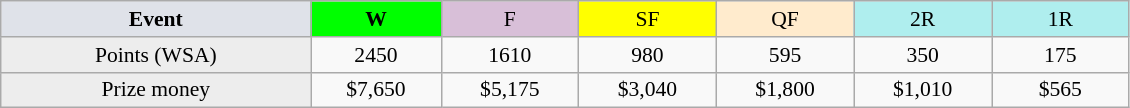<table class=wikitable style=font-size:90%;text-align:center>
<tr>
<td width=200 colspan=1 bgcolor=#dfe2e9><strong>Event</strong></td>
<td width=80 bgcolor=lime><strong>W</strong></td>
<td width=85 bgcolor=#D8BFD8>F</td>
<td width=85 bgcolor=#FFFF00>SF</td>
<td width=85 bgcolor=#ffebcd>QF</td>
<td width=85 bgcolor=#afeeee>2R</td>
<td width=85 bgcolor=#afeeee>1R</td>
</tr>
<tr>
<td bgcolor=#EDEDED>Points (WSA)</td>
<td>2450</td>
<td>1610</td>
<td>980</td>
<td>595</td>
<td>350</td>
<td>175</td>
</tr>
<tr>
<td bgcolor=#EDEDED>Prize money</td>
<td>$7,650</td>
<td>$5,175</td>
<td>$3,040</td>
<td>$1,800</td>
<td>$1,010</td>
<td>$565</td>
</tr>
</table>
